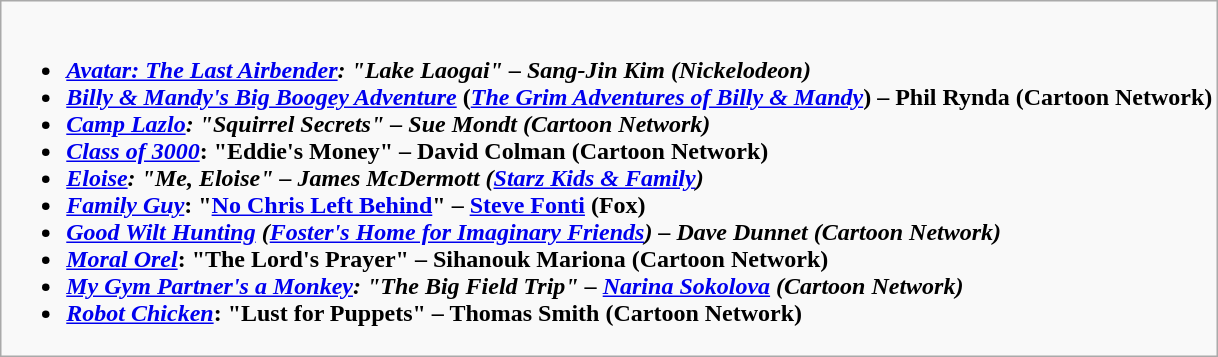<table class="wikitable">
<tr>
<td style="vertical-align:top;"><br><ul><li><strong><em><a href='#'>Avatar: The Last Airbender</a><em>: "Lake Laogai" – Sang-Jin Kim (Nickelodeon)<strong></li><li></em></strong><a href='#'>Billy & Mandy's Big Boogey Adventure</a></em> (<em><a href='#'>The Grim Adventures of Billy & Mandy</a></em>) – Phil Rynda (Cartoon Network)</strong></li><li><strong><em><a href='#'>Camp Lazlo</a><em>: "Squirrel Secrets" – Sue Mondt (Cartoon Network)<strong></li><li></em></strong><a href='#'>Class of 3000</a></em>: "Eddie's Money" – David Colman (Cartoon Network)</strong></li><li><strong><em><a href='#'>Eloise</a><em>: "Me, Eloise" – James McDermott (<a href='#'>Starz Kids & Family</a>)<strong></li><li></em></strong><a href='#'>Family Guy</a></em>: "<a href='#'>No Chris Left Behind</a>" – <a href='#'>Steve Fonti</a> (Fox)</strong></li><li><strong><em><a href='#'>Good Wilt Hunting</a><em> (</em><a href='#'>Foster's Home for Imaginary Friends</a><em>) – Dave Dunnet (Cartoon Network)<strong></li><li></em></strong><a href='#'>Moral Orel</a></em>: "The Lord's Prayer" – Sihanouk Mariona (Cartoon Network)</strong></li><li><strong><em><a href='#'>My Gym Partner's a Monkey</a><em>: "The Big Field Trip" – <a href='#'>Narina Sokolova</a> (Cartoon Network)<strong></li><li></em></strong><a href='#'>Robot Chicken</a></em>: "Lust for Puppets" – Thomas Smith (Cartoon Network)</strong></li></ul></td>
</tr>
</table>
